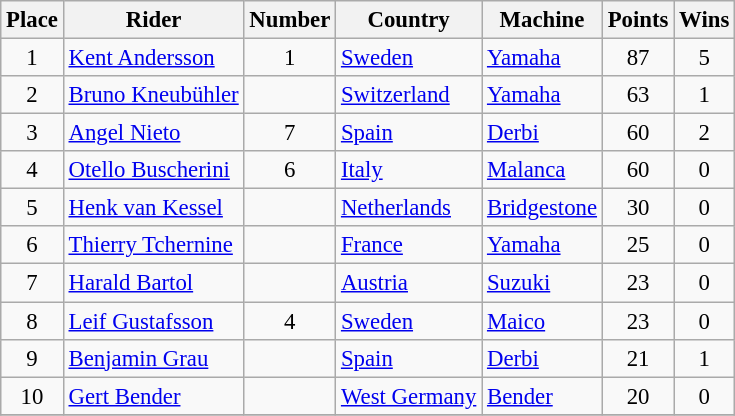<table class="wikitable" style="font-size: 95%;">
<tr>
<th>Place</th>
<th>Rider</th>
<th>Number</th>
<th>Country</th>
<th>Machine</th>
<th>Points</th>
<th>Wins</th>
</tr>
<tr>
<td align="center">1</td>
<td> <a href='#'>Kent Andersson</a></td>
<td align="center">1</td>
<td><a href='#'>Sweden</a></td>
<td><a href='#'>Yamaha</a></td>
<td align="center">87</td>
<td align="center">5</td>
</tr>
<tr>
<td align="center">2</td>
<td> <a href='#'>Bruno Kneubühler</a></td>
<td></td>
<td><a href='#'>Switzerland</a></td>
<td><a href='#'>Yamaha</a></td>
<td align="center">63</td>
<td align="center">1</td>
</tr>
<tr>
<td align="center">3</td>
<td> <a href='#'>Angel Nieto</a></td>
<td align="center">7</td>
<td><a href='#'>Spain</a></td>
<td><a href='#'>Derbi</a></td>
<td align="center">60</td>
<td align="center">2</td>
</tr>
<tr>
<td align="center">4</td>
<td> <a href='#'>Otello Buscherini</a></td>
<td align="center">6</td>
<td><a href='#'>Italy</a></td>
<td><a href='#'>Malanca</a></td>
<td align="center">60</td>
<td align="center">0</td>
</tr>
<tr>
<td align="center">5</td>
<td> <a href='#'>Henk van Kessel</a></td>
<td></td>
<td><a href='#'>Netherlands</a></td>
<td><a href='#'>Bridgestone</a></td>
<td align="center">30</td>
<td align="center">0</td>
</tr>
<tr>
<td align="center">6</td>
<td> <a href='#'>Thierry Tchernine</a></td>
<td></td>
<td><a href='#'>France</a></td>
<td><a href='#'>Yamaha</a></td>
<td align="center">25</td>
<td align="center">0</td>
</tr>
<tr>
<td align="center">7</td>
<td> <a href='#'>Harald Bartol</a></td>
<td></td>
<td><a href='#'>Austria</a></td>
<td><a href='#'>Suzuki</a></td>
<td align="center">23</td>
<td align="center">0</td>
</tr>
<tr>
<td align="center">8</td>
<td> <a href='#'>Leif Gustafsson</a></td>
<td align="center">4</td>
<td><a href='#'>Sweden</a></td>
<td><a href='#'>Maico</a></td>
<td align="center">23</td>
<td align="center">0</td>
</tr>
<tr>
<td align="center">9</td>
<td> <a href='#'>Benjamin Grau</a></td>
<td></td>
<td><a href='#'>Spain</a></td>
<td><a href='#'>Derbi</a></td>
<td align="center">21</td>
<td align="center">1</td>
</tr>
<tr>
<td align="center">10</td>
<td> <a href='#'>Gert Bender</a></td>
<td></td>
<td><a href='#'>West Germany</a></td>
<td><a href='#'>Bender</a></td>
<td align="center">20</td>
<td align="center">0</td>
</tr>
<tr>
</tr>
</table>
